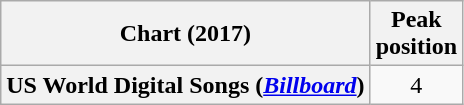<table class="wikitable plainrowheaders" style="text-align:center;">
<tr>
<th>Chart (2017)</th>
<th>Peak<br>position</th>
</tr>
<tr>
<th scope="row">US World Digital Songs (<em><a href='#'>Billboard</a></em>)</th>
<td>4</td>
</tr>
</table>
